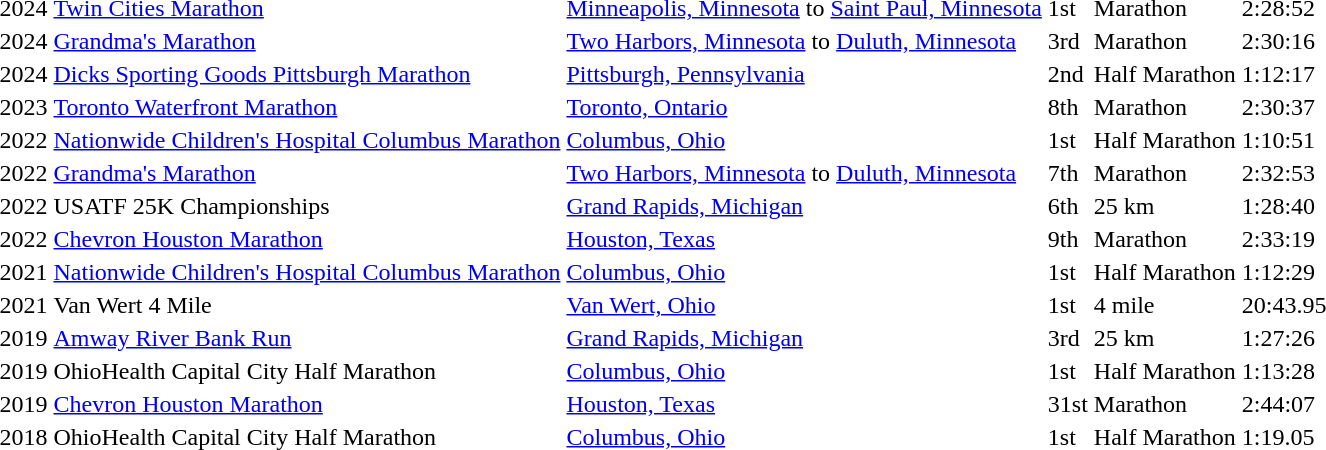<table>
<tr>
<td>2024</td>
<td><a href='#'>Twin Cities Marathon</a></td>
<td><a href='#'>Minneapolis, Minnesota</a> to <a href='#'>Saint Paul, Minnesota</a></td>
<td>1st</td>
<td>Marathon</td>
<td>2:28:52</td>
</tr>
<tr>
<td>2024</td>
<td><a href='#'>Grandma's Marathon</a></td>
<td><a href='#'>Two Harbors, Minnesota</a> to <a href='#'>Duluth, Minnesota</a></td>
<td>3rd</td>
<td>Marathon</td>
<td>2:30:16</td>
</tr>
<tr>
<td>2024</td>
<td><a href='#'>Dicks Sporting Goods Pittsburgh Marathon</a></td>
<td><a href='#'>Pittsburgh, Pennsylvania</a></td>
<td>2nd</td>
<td>Half Marathon</td>
<td>1:12:17</td>
</tr>
<tr>
<td>2023</td>
<td><a href='#'>Toronto Waterfront Marathon</a></td>
<td><a href='#'>Toronto, Ontario</a></td>
<td>8th</td>
<td>Marathon</td>
<td>2:30:37</td>
</tr>
<tr>
<td>2022</td>
<td><a href='#'>Nationwide Children's Hospital Columbus Marathon</a></td>
<td><a href='#'>Columbus, Ohio</a></td>
<td>1st</td>
<td>Half Marathon</td>
<td>1:10:51</td>
</tr>
<tr>
<td>2022</td>
<td><a href='#'>Grandma's Marathon</a></td>
<td><a href='#'>Two Harbors, Minnesota</a> to <a href='#'>Duluth, Minnesota</a></td>
<td>7th</td>
<td>Marathon</td>
<td>2:32:53</td>
</tr>
<tr>
<td>2022</td>
<td>USATF 25K Championships</td>
<td><a href='#'>Grand Rapids, Michigan</a></td>
<td>6th</td>
<td>25 km</td>
<td>1:28:40</td>
</tr>
<tr>
<td>2022</td>
<td><a href='#'>Chevron Houston Marathon</a></td>
<td><a href='#'>Houston, Texas</a></td>
<td>9th</td>
<td>Marathon</td>
<td>2:33:19</td>
</tr>
<tr>
<td>2021</td>
<td><a href='#'>Nationwide Children's Hospital Columbus Marathon</a></td>
<td><a href='#'>Columbus, Ohio</a></td>
<td>1st</td>
<td>Half Marathon</td>
<td>1:12:29</td>
</tr>
<tr>
<td>2021</td>
<td>Van Wert 4 Mile</td>
<td><a href='#'>Van Wert, Ohio</a></td>
<td>1st</td>
<td>4 mile</td>
<td>20:43.95</td>
</tr>
<tr>
<td>2019</td>
<td><a href='#'>Amway River Bank Run</a></td>
<td><a href='#'>Grand Rapids, Michigan</a></td>
<td>3rd</td>
<td>25 km</td>
<td>1:27:26</td>
</tr>
<tr>
<td>2019</td>
<td>OhioHealth Capital City Half Marathon</td>
<td><a href='#'>Columbus, Ohio</a></td>
<td>1st</td>
<td>Half Marathon</td>
<td>1:13:28</td>
</tr>
<tr>
<td>2019</td>
<td><a href='#'>Chevron Houston Marathon</a></td>
<td><a href='#'>Houston, Texas</a></td>
<td>31st</td>
<td>Marathon</td>
<td>2:44:07</td>
</tr>
<tr>
<td>2018</td>
<td>OhioHealth Capital City Half Marathon</td>
<td><a href='#'>Columbus, Ohio</a></td>
<td>1st</td>
<td>Half Marathon</td>
<td>1:19.05</td>
</tr>
<tr>
</tr>
</table>
